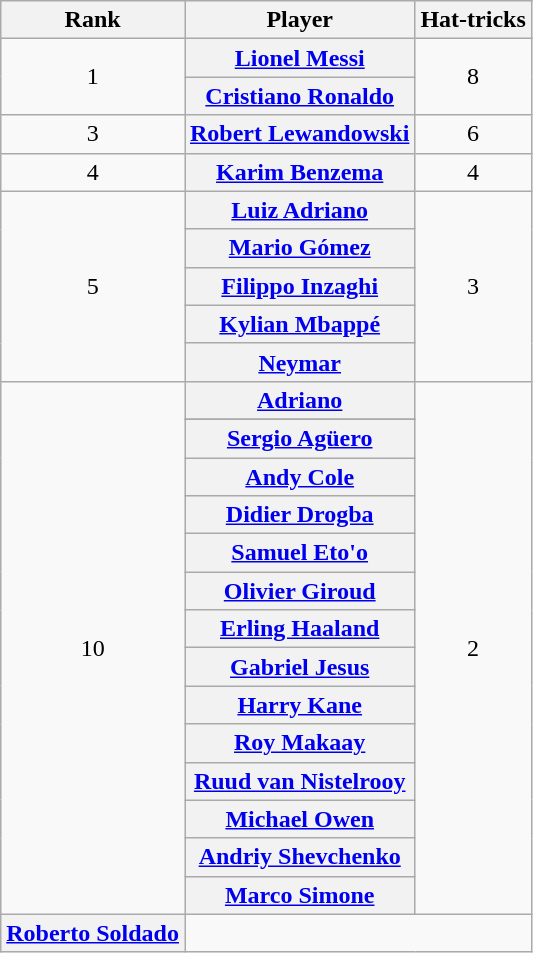<table class="wikitable plainrowheaders">
<tr>
<th scope="col">Rank</th>
<th scope="col">Player</th>
<th scope="col">Hat-tricks</th>
</tr>
<tr>
<td rowspan="2" style="text-align:center">1</td>
<th scope="row"> <a href='#'>Lionel Messi</a></th>
<td rowspan="2" style="text-align:center">8</td>
</tr>
<tr>
<th scope="row"> <a href='#'>Cristiano Ronaldo</a></th>
</tr>
<tr>
<td style="text-align:center">3</td>
<th scope="row"> <strong><a href='#'>Robert Lewandowski</a></strong></th>
<td style="text-align:center">6</td>
</tr>
<tr>
<td style="text-align:center">4</td>
<th scope="row"> <a href='#'>Karim Benzema</a></th>
<td style="text-align:center">4</td>
</tr>
<tr>
<td rowspan="5" style="text-align:center">5</td>
<th scope="row"> <a href='#'>Luiz Adriano</a></th>
<td rowspan="5" style="text-align:center">3</td>
</tr>
<tr>
<th scope="row"> <a href='#'>Mario Gómez</a></th>
</tr>
<tr>
<th scope="row"> <a href='#'>Filippo Inzaghi</a></th>
</tr>
<tr>
<th scope="row"> <strong><a href='#'>Kylian Mbappé</a></strong></th>
</tr>
<tr>
<th scope="row"> <a href='#'>Neymar</a></th>
</tr>
<tr>
<td rowspan="15" style="text-align:center">10</td>
<th scope="row"> <a href='#'>Adriano</a></th>
<td rowspan="15" style="text-align:center">2</td>
</tr>
<tr>
</tr>
<tr>
<th scope="row"> <a href='#'>Sergio Agüero</a></th>
</tr>
<tr>
<th scope="row"> <a href='#'>Andy Cole</a></th>
</tr>
<tr>
<th scope="row"> <a href='#'>Didier Drogba</a></th>
</tr>
<tr>
<th scope="row"> <a href='#'>Samuel Eto'o</a></th>
</tr>
<tr>
<th scope="row"> <a href='#'>Olivier Giroud</a></th>
</tr>
<tr>
<th scope="row"> <strong><a href='#'>Erling Haaland</a></strong></th>
</tr>
<tr>
<th scope="row"> <strong><a href='#'>Gabriel Jesus</a></strong></th>
</tr>
<tr>
<th scope="row"> <strong><a href='#'>Harry Kane</a></strong></th>
</tr>
<tr>
<th scope="row"> <a href='#'>Roy Makaay</a></th>
</tr>
<tr>
<th scope="row"> <a href='#'>Ruud van Nistelrooy</a></th>
</tr>
<tr>
<th scope="row"> <a href='#'>Michael Owen</a></th>
</tr>
<tr>
<th scope="row"> <a href='#'>Andriy Shevchenko</a></th>
</tr>
<tr>
<th scope="row"> <a href='#'>Marco Simone</a></th>
</tr>
<tr>
<th scope="row"> <a href='#'>Roberto Soldado</a></th>
</tr>
</table>
